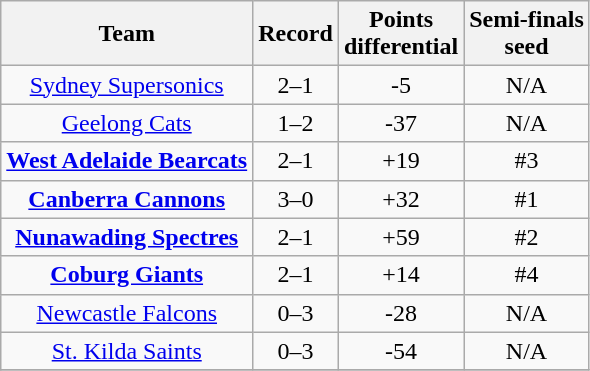<table class="wikitable" style="text-align:center">
<tr>
<th>Team</th>
<th>Record</th>
<th>Points<br>differential</th>
<th>Semi-finals<br>seed</th>
</tr>
<tr>
<td><a href='#'>Sydney Supersonics</a></td>
<td>2–1</td>
<td>-5</td>
<td>N/A</td>
</tr>
<tr>
<td><a href='#'>Geelong Cats</a></td>
<td>1–2</td>
<td>-37</td>
<td>N/A</td>
</tr>
<tr>
<td><strong><a href='#'>West Adelaide Bearcats</a></strong></td>
<td>2–1</td>
<td>+19</td>
<td>#3</td>
</tr>
<tr>
<td><strong><a href='#'>Canberra Cannons</a></strong></td>
<td>3–0</td>
<td>+32</td>
<td>#1</td>
</tr>
<tr>
<td><strong><a href='#'>Nunawading Spectres</a></strong></td>
<td>2–1</td>
<td>+59</td>
<td>#2</td>
</tr>
<tr>
<td><strong><a href='#'>Coburg Giants</a></strong></td>
<td>2–1</td>
<td>+14</td>
<td>#4</td>
</tr>
<tr>
<td><a href='#'>Newcastle Falcons</a></td>
<td>0–3</td>
<td>-28</td>
<td>N/A</td>
</tr>
<tr>
<td><a href='#'>St. Kilda Saints</a></td>
<td>0–3</td>
<td>-54</td>
<td>N/A</td>
</tr>
<tr>
</tr>
</table>
